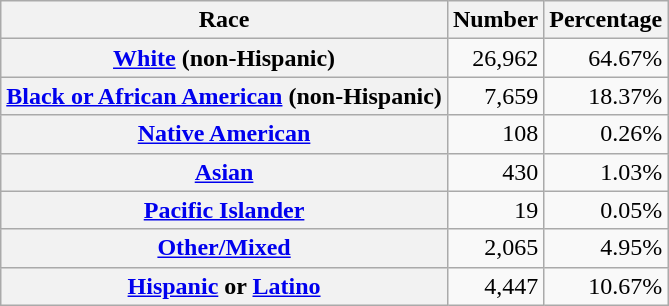<table class="wikitable" style="text-align:right">
<tr>
<th scope="col">Race</th>
<th scope="col">Number</th>
<th scope="col">Percentage</th>
</tr>
<tr>
<th scope="row"><a href='#'>White</a> (non-Hispanic)</th>
<td>26,962</td>
<td>64.67%</td>
</tr>
<tr>
<th scope="row"><a href='#'>Black or African American</a> (non-Hispanic)</th>
<td>7,659</td>
<td>18.37%</td>
</tr>
<tr>
<th scope="row"><a href='#'>Native American</a></th>
<td>108</td>
<td>0.26%</td>
</tr>
<tr>
<th scope="row"><a href='#'>Asian</a></th>
<td>430</td>
<td>1.03%</td>
</tr>
<tr>
<th scope="row"><a href='#'>Pacific Islander</a></th>
<td>19</td>
<td>0.05%</td>
</tr>
<tr>
<th scope="row"><a href='#'>Other/Mixed</a></th>
<td>2,065</td>
<td>4.95%</td>
</tr>
<tr>
<th scope="row"><a href='#'>Hispanic</a> or <a href='#'>Latino</a></th>
<td>4,447</td>
<td>10.67%</td>
</tr>
</table>
